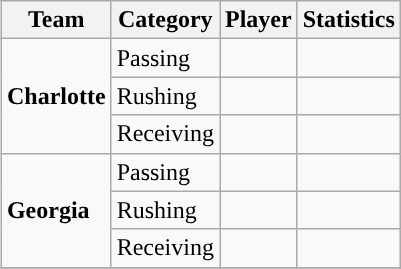<table class="wikitable" style="float: right;">
<tr>
<th>Team</th>
<th>Category</th>
<th>Player</th>
<th>Statistics</th>
</tr>
<tr>
<td rowspan=3><strong>Charlotte</strong></td>
<td>Passing</td>
<td></td>
<td></td>
</tr>
<tr>
<td>Rushing</td>
<td></td>
<td></td>
</tr>
<tr>
<td>Receiving</td>
<td></td>
<td></td>
</tr>
<tr>
<td rowspan=3><strong>Georgia</strong></td>
<td>Passing</td>
<td></td>
<td></td>
</tr>
<tr>
<td>Rushing</td>
<td></td>
<td></td>
</tr>
<tr>
<td>Receiving</td>
<td></td>
<td></td>
</tr>
<tr>
</tr>
</table>
